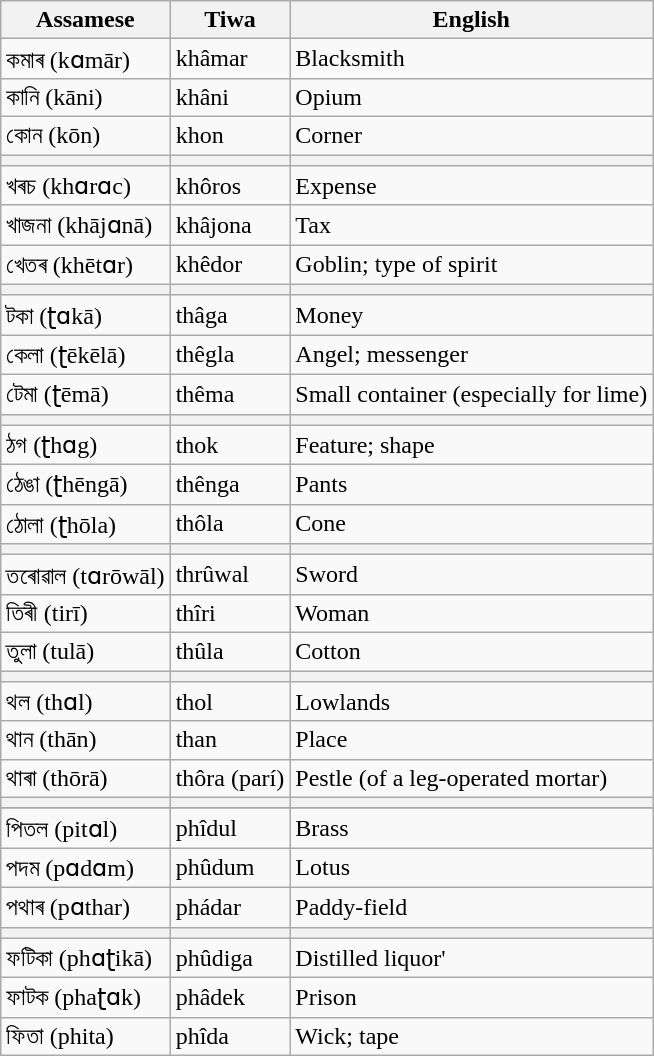<table class="wikitable">
<tr>
<th>Assamese</th>
<th>Tiwa</th>
<th>English</th>
</tr>
<tr>
<td>কমাৰ (kɑmār)</td>
<td>khâmar</td>
<td>Blacksmith</td>
</tr>
<tr>
<td>কানি (kāni)</td>
<td>khâni</td>
<td>Opium</td>
</tr>
<tr>
<td>কোন (kōn)</td>
<td>khon</td>
<td>Corner</td>
</tr>
<tr>
<th></th>
<th></th>
<th></th>
</tr>
<tr>
<td>খৰচ (khɑrɑc)</td>
<td>khôros</td>
<td>Expense</td>
</tr>
<tr>
<td>খাজনা (khājɑnā)</td>
<td>khâjona</td>
<td>Tax</td>
</tr>
<tr>
<td>খেতৰ (khētɑr)</td>
<td>khêdor</td>
<td>Goblin; type of spirit</td>
</tr>
<tr>
<th></th>
<th></th>
<th></th>
</tr>
<tr>
<td>টকা (ʈɑkā)</td>
<td>thâga</td>
<td>Money</td>
</tr>
<tr>
<td>কেলা (ʈēkēlā)</td>
<td>thêgla</td>
<td>Angel; messenger</td>
</tr>
<tr>
<td>টেমা (ʈēmā)</td>
<td>thêma</td>
<td>Small container (especially for lime)</td>
</tr>
<tr>
<th></th>
<th></th>
<th></th>
</tr>
<tr>
<td>ঠগ (ʈhɑg)</td>
<td>thok</td>
<td>Feature; shape</td>
</tr>
<tr>
<td>ঠেঙা (ʈhēngā)</td>
<td>thênga</td>
<td>Pants</td>
</tr>
<tr>
<td>ঠোলা (ʈhōla)</td>
<td>thôla</td>
<td>Cone</td>
</tr>
<tr>
<th></th>
<th></th>
<th></th>
</tr>
<tr>
<td>তৰােৱাল (tɑrōwāl)</td>
<td>thrûwal</td>
<td>Sword</td>
</tr>
<tr>
<td>তিৰী (tirī)</td>
<td>thîri</td>
<td>Woman</td>
</tr>
<tr>
<td>তুলা (tulā)</td>
<td>thûla</td>
<td>Cotton</td>
</tr>
<tr>
<th></th>
<th></th>
<th></th>
</tr>
<tr>
<td>থল (thɑl)</td>
<td>thol</td>
<td>Lowlands</td>
</tr>
<tr>
<td>থান (thān)</td>
<td>than</td>
<td>Place</td>
</tr>
<tr>
<td>থাৰা (thōrā)</td>
<td>thôra (parí)</td>
<td>Pestle (of a leg-operated mortar)</td>
</tr>
<tr>
<th></th>
<th></th>
<th></th>
</tr>
<tr>
</tr>
<tr>
<td>পিতল (pitɑl)</td>
<td>phîdul</td>
<td>Brass</td>
</tr>
<tr>
<td>পদম (pɑdɑm)</td>
<td>phûdum</td>
<td>Lotus</td>
</tr>
<tr>
<td>পথাৰ (pɑthar)</td>
<td>phádar</td>
<td>Paddy-field</td>
</tr>
<tr>
<th></th>
<th></th>
<th></th>
</tr>
<tr>
<td>ফটিকা (phɑʈikā)</td>
<td>phûdiga</td>
<td>Distilled liquor'</td>
</tr>
<tr>
<td>ফাটক (phaʈɑk)</td>
<td>phâdek</td>
<td>Prison</td>
</tr>
<tr>
<td>ফিতা (phita)</td>
<td>phîda</td>
<td>Wick; tape</td>
</tr>
</table>
